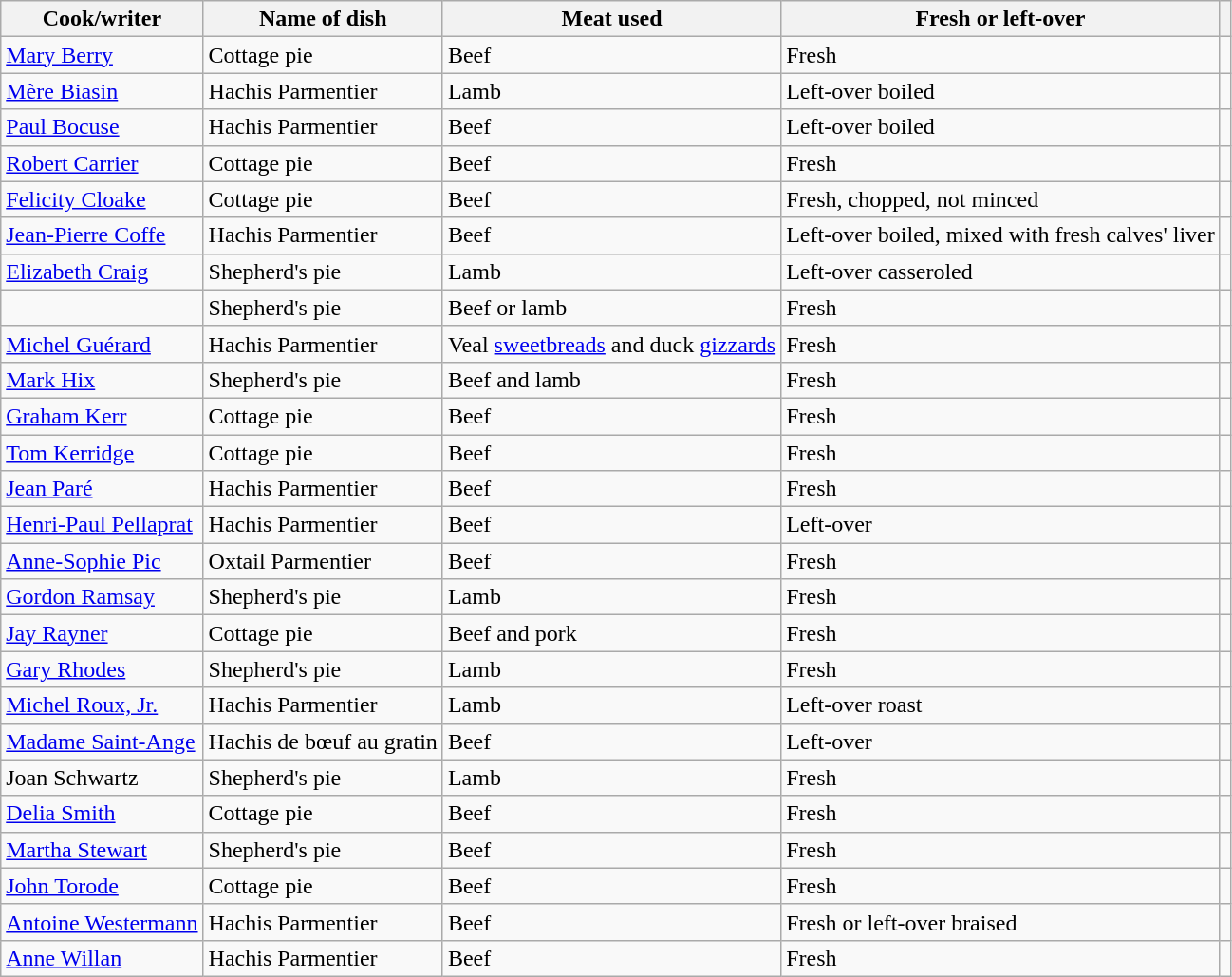<table class="wikitable sortable plainrowheaders" style="text-align: left; margin-right: 0;">
<tr>
<th scope="col">Cook/writer</th>
<th scope="col">Name of dish</th>
<th scope="col">Meat used</th>
<th scope="col">Fresh or left-over</th>
<th scope="col" class="unsortable"></th>
</tr>
<tr>
<td data-sort-value="Berry"><a href='#'>Mary Berry</a></td>
<td>Cottage pie</td>
<td>Beef</td>
<td>Fresh</td>
<td></td>
</tr>
<tr>
<td data-sort-value="Biasin"><a href='#'>Mère Biasin</a></td>
<td>Hachis Parmentier</td>
<td>Lamb</td>
<td>Left-over boiled</td>
<td></td>
</tr>
<tr>
<td data-sort-value="Bocuse"><a href='#'>Paul Bocuse</a></td>
<td>Hachis Parmentier</td>
<td>Beef</td>
<td>Left-over boiled</td>
<td></td>
</tr>
<tr>
<td data-sort-value="Carrier"><a href='#'>Robert Carrier</a></td>
<td>Cottage pie</td>
<td>Beef</td>
<td>Fresh</td>
<td></td>
</tr>
<tr>
<td data-sort-value="Cloake"><a href='#'>Felicity Cloake</a></td>
<td>Cottage pie</td>
<td>Beef</td>
<td>Fresh, chopped, not minced</td>
<td></td>
</tr>
<tr>
<td data-sort-value="Coffe"><a href='#'>Jean-Pierre Coffe</a></td>
<td>Hachis Parmentier</td>
<td>Beef</td>
<td>Left-over boiled, mixed with fresh calves' liver</td>
<td></td>
</tr>
<tr>
<td data-sort-value="Craig"><a href='#'>Elizabeth Craig</a></td>
<td>Shepherd's pie</td>
<td>Lamb</td>
<td>Left-over casseroled</td>
<td></td>
</tr>
<tr>
<td></td>
<td>Shepherd's pie</td>
<td>Beef or lamb</td>
<td>Fresh</td>
<td></td>
</tr>
<tr>
<td data-sort-value="Guerard"><a href='#'>Michel Guérard</a></td>
<td>Hachis Parmentier</td>
<td>Veal <a href='#'>sweetbreads</a> and duck <a href='#'>gizzards</a></td>
<td>Fresh</td>
<td></td>
</tr>
<tr>
<td data-sort-value="Hix"><a href='#'>Mark Hix</a></td>
<td>Shepherd's pie</td>
<td>Beef and lamb</td>
<td>Fresh</td>
<td></td>
</tr>
<tr>
<td data-sort-value="Kerr"><a href='#'>Graham Kerr</a></td>
<td>Cottage pie</td>
<td>Beef</td>
<td>Fresh</td>
<td></td>
</tr>
<tr>
<td data-sort-value="Kerridge"><a href='#'>Tom Kerridge</a></td>
<td>Cottage pie</td>
<td>Beef</td>
<td>Fresh</td>
<td></td>
</tr>
<tr>
<td data-sort-value="Paré"><a href='#'>Jean Paré</a></td>
<td>Hachis Parmentier</td>
<td>Beef</td>
<td>Fresh</td>
<td></td>
</tr>
<tr>
<td data-sort-value="Pellaprat"><a href='#'>Henri-Paul Pellaprat</a></td>
<td>Hachis Parmentier</td>
<td>Beef</td>
<td>Left-over</td>
<td></td>
</tr>
<tr>
<td data-sort-value="Pic"><a href='#'>Anne-Sophie Pic</a></td>
<td>Oxtail Parmentier</td>
<td>Beef</td>
<td>Fresh</td>
<td></td>
</tr>
<tr>
<td data-sort-value="Ramsay"><a href='#'>Gordon Ramsay</a></td>
<td>Shepherd's pie</td>
<td>Lamb</td>
<td>Fresh</td>
<td></td>
</tr>
<tr>
<td data-sort-value="Rayner"><a href='#'>Jay Rayner</a></td>
<td>Cottage pie</td>
<td>Beef and pork</td>
<td>Fresh</td>
<td></td>
</tr>
<tr>
<td data-sort-value="Rhodes"><a href='#'>Gary Rhodes</a></td>
<td>Shepherd's pie</td>
<td>Lamb</td>
<td>Fresh</td>
<td></td>
</tr>
<tr>
<td data-sort-value="Roux"><a href='#'>Michel Roux, Jr.</a></td>
<td>Hachis Parmentier</td>
<td>Lamb</td>
<td>Left-over roast</td>
<td></td>
</tr>
<tr>
<td data-sort-value="Saint-Ange"><a href='#'>Madame Saint-Ange</a></td>
<td>Hachis de bœuf au gratin</td>
<td>Beef</td>
<td>Left-over</td>
<td></td>
</tr>
<tr>
<td data-sort-value="Schwartz">Joan Schwartz</td>
<td>Shepherd's pie</td>
<td>Lamb</td>
<td>Fresh</td>
<td></td>
</tr>
<tr>
<td data-sort-value="Smith"><a href='#'>Delia Smith</a></td>
<td>Cottage pie</td>
<td>Beef</td>
<td>Fresh</td>
<td></td>
</tr>
<tr>
<td data-sort-value="Stewart"><a href='#'>Martha Stewart</a></td>
<td>Shepherd's pie</td>
<td>Beef</td>
<td>Fresh</td>
<td></td>
</tr>
<tr>
<td data-sort-value="Torode"><a href='#'>John Torode</a></td>
<td>Cottage pie</td>
<td>Beef</td>
<td>Fresh</td>
<td></td>
</tr>
<tr>
<td data-sort-value="Westermann"><a href='#'>Antoine Westermann</a></td>
<td>Hachis Parmentier</td>
<td>Beef</td>
<td>Fresh or left-over braised</td>
<td></td>
</tr>
<tr>
<td data-sort-value="Willan"><a href='#'>Anne Willan</a></td>
<td>Hachis Parmentier</td>
<td>Beef</td>
<td>Fresh</td>
<td></td>
</tr>
</table>
